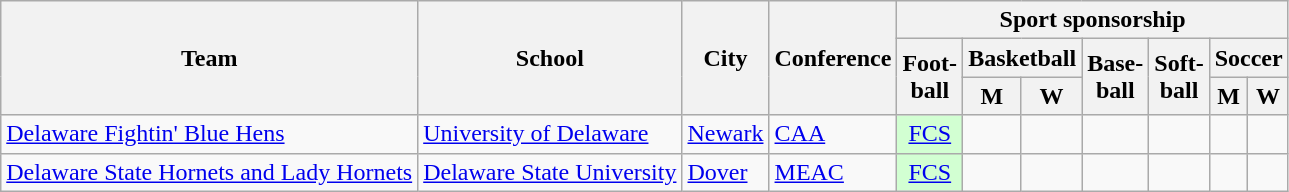<table class="sortable wikitable">
<tr>
<th rowspan=3>Team</th>
<th rowspan=3>School</th>
<th rowspan=3>City</th>
<th rowspan=3>Conference</th>
<th colspan=7>Sport sponsorship</th>
</tr>
<tr>
<th rowspan=2>Foot-<br>ball</th>
<th colspan=2>Basketball</th>
<th rowspan=2>Base-<br>ball</th>
<th rowspan=2>Soft-<br>ball</th>
<th colspan=2>Soccer</th>
</tr>
<tr>
<th>M</th>
<th>W</th>
<th>M</th>
<th>W</th>
</tr>
<tr>
<td><a href='#'>Delaware Fightin' Blue Hens</a></td>
<td><a href='#'>University of Delaware</a></td>
<td><a href='#'>Newark</a></td>
<td><a href='#'>CAA</a></td>
<td style="background:#D2FFD2; text-align:center"><a href='#'>FCS</a> </td>
<td></td>
<td></td>
<td></td>
<td></td>
<td></td>
<td></td>
</tr>
<tr>
<td><a href='#'>Delaware State Hornets and Lady Hornets</a></td>
<td><a href='#'>Delaware State University</a></td>
<td><a href='#'>Dover</a></td>
<td><a href='#'>MEAC</a></td>
<td style="background:#D2FFD2; text-align:center"><a href='#'>FCS</a></td>
<td></td>
<td></td>
<td></td>
<td></td>
<td></td>
<td></td>
</tr>
</table>
